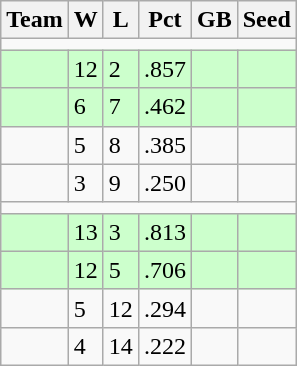<table class="wikitable">
<tr>
<th>Team</th>
<th>W</th>
<th>L</th>
<th>Pct</th>
<th>GB</th>
<th>Seed</th>
</tr>
<tr>
<td colspan=6></td>
</tr>
<tr bgcolor="#ccffcc">
<td></td>
<td>12</td>
<td>2</td>
<td>.857</td>
<td></td>
<td></td>
</tr>
<tr bgcolor="#ccffcc">
<td></td>
<td>6</td>
<td>7</td>
<td>.462</td>
<td></td>
<td></td>
</tr>
<tr>
<td></td>
<td>5</td>
<td>8</td>
<td>.385</td>
<td></td>
<td></td>
</tr>
<tr>
<td></td>
<td>3</td>
<td>9</td>
<td>.250</td>
<td></td>
<td></td>
</tr>
<tr>
<td colspan=6></td>
</tr>
<tr bgcolor="#ccffcc">
<td></td>
<td>13</td>
<td>3</td>
<td>.813</td>
<td></td>
<td></td>
</tr>
<tr bgcolor="#ccffcc">
<td></td>
<td>12</td>
<td>5</td>
<td>.706</td>
<td></td>
<td></td>
</tr>
<tr>
<td></td>
<td>5</td>
<td>12</td>
<td>.294</td>
<td></td>
<td></td>
</tr>
<tr>
<td></td>
<td>4</td>
<td>14</td>
<td>.222</td>
<td></td>
<td></td>
</tr>
</table>
